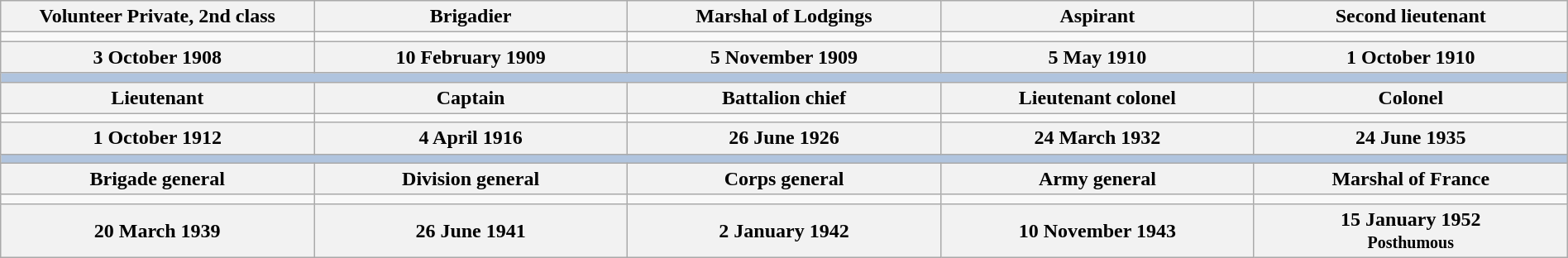<table class="wikitable"  style="width: 100%">
<tr>
<th>Volunteer Private, 2nd class</th>
<th>Brigadier</th>
<th>Marshal of Lodgings</th>
<th>Aspirant</th>
<th>Second lieutenant</th>
</tr>
<tr>
<td align="center" width="12%"></td>
<td align="center" width="12%"></td>
<td align="center" width="12%"></td>
<td align="center" width="20%"></td>
<td align="center" width="20%"></td>
</tr>
<tr>
<th>3 October 1908</th>
<th>10 February 1909</th>
<th>5 November 1909</th>
<th>5 May 1910</th>
<th>1 October 1910</th>
</tr>
<tr>
<th colspan="5" style="background: lightsteelblue"></th>
</tr>
<tr>
<th>Lieutenant</th>
<th>Captain</th>
<th>Battalion chief</th>
<th>Lieutenant colonel</th>
<th>Colonel</th>
</tr>
<tr>
<td align="center" width="20%"></td>
<td align="center" width="20%"></td>
<td align="center" width="20%"></td>
<td align="center" width="20%"></td>
<td align="center" width="20%"></td>
</tr>
<tr>
<th>1 October 1912</th>
<th>4 April 1916</th>
<th>26 June 1926</th>
<th>24 March 1932</th>
<th>24 June 1935</th>
</tr>
<tr>
<th colspan="5" style="background: lightsteelblue"></th>
</tr>
<tr>
<th>Brigade general</th>
<th>Division general</th>
<th>Corps general</th>
<th>Army general</th>
<th>Marshal of France</th>
</tr>
<tr>
<td align="center" width="20%"></td>
<td align="center" width="20%"></td>
<td align="center" width="20%"></td>
<td align="center" width="20%"></td>
<td align="center" width="20%"></td>
</tr>
<tr>
<th>20 March 1939</th>
<th>26 June 1941</th>
<th>2 January 1942</th>
<th>10 November 1943</th>
<th>15 January 1952<br><small>Posthumous</small></th>
</tr>
</table>
